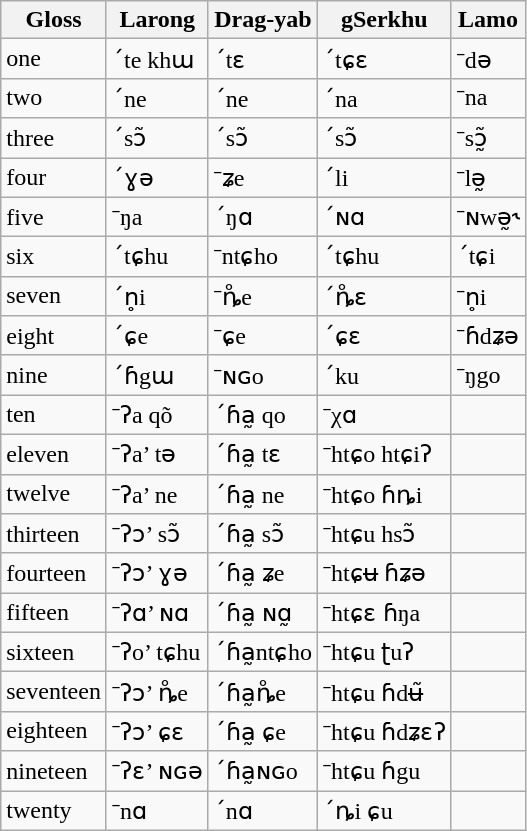<table class="wikitable" sortable">
<tr>
<th>Gloss</th>
<th>Larong</th>
<th>Drag-yab</th>
<th>gSerkhu</th>
<th>Lamo</th>
</tr>
<tr>
<td>one</td>
<td>ˊte khɯ</td>
<td>ˊtɛ</td>
<td>ˊtɕɛ</td>
<td>ˉdə</td>
</tr>
<tr>
<td>two</td>
<td>ˊne</td>
<td>ˊne</td>
<td>ˊna</td>
<td>ˉna</td>
</tr>
<tr>
<td>three</td>
<td>ˊsɔ̃</td>
<td>ˊsɔ̃</td>
<td>ˊsɔ̃</td>
<td>ˉsɔ̰̃</td>
</tr>
<tr>
<td>four</td>
<td>ˊɣə</td>
<td>ˉʑe</td>
<td>ˊli</td>
<td>ˉlə̰</td>
</tr>
<tr>
<td>five</td>
<td>ˉŋa</td>
<td>ˊŋɑ</td>
<td>ˊɴɑ</td>
<td>ˉɴwə̰˞</td>
</tr>
<tr>
<td>six</td>
<td>ˊtɕhu</td>
<td>ˉntɕho</td>
<td>ˊtɕhu</td>
<td>ˊtɕi</td>
</tr>
<tr>
<td>seven</td>
<td>ˊn̥i</td>
<td>ˉȵ̊e</td>
<td>ˊȵ̊ɛ</td>
<td>ˉn̥i</td>
</tr>
<tr>
<td>eight</td>
<td>ˊɕe</td>
<td>ˉɕe</td>
<td>ˊɕɛ</td>
<td>ˉɦdʑə</td>
</tr>
<tr>
<td>nine</td>
<td>ˊɦgɯ</td>
<td>ˉɴɢo</td>
<td>ˊku</td>
<td>ˉŋgo</td>
</tr>
<tr>
<td>ten</td>
<td>ˉʔa qõ</td>
<td>ˊɦa̰ qo</td>
<td>ˉχɑ</td>
<td></td>
</tr>
<tr>
<td>eleven</td>
<td>ˉʔa’ tə</td>
<td>ˊɦa̰ tɛ</td>
<td>ˉhtɕo htɕiʔ</td>
<td></td>
</tr>
<tr>
<td>twelve</td>
<td>ˉʔa’ ne</td>
<td>ˊɦa̰ ne</td>
<td>ˉhtɕo ɦȵi</td>
<td></td>
</tr>
<tr>
<td>thirteen</td>
<td>ˉʔɔ’ sɔ̃</td>
<td>ˊɦa̰ sɔ̃</td>
<td>ˉhtɕu hsɔ̃</td>
<td></td>
</tr>
<tr>
<td>fourteen</td>
<td>ˉʔɔ’ ɣə</td>
<td>ˊɦa̰ ʑe</td>
<td>ˉhtɕʉ ɦʑə</td>
<td></td>
</tr>
<tr>
<td>fifteen</td>
<td>ˉʔɑ’ ɴɑ</td>
<td>ˊɦa̰ ɴɑ̰</td>
<td>ˉhtɕɛ ɦŋa</td>
<td></td>
</tr>
<tr>
<td>sixteen</td>
<td>ˉʔo’ tɕhu</td>
<td>ˊɦa̰ntɕho</td>
<td>ˉhtɕu ʈuʔ</td>
<td></td>
</tr>
<tr>
<td>seventeen</td>
<td>ˉʔɔ’ ȵ̊e</td>
<td>ˊɦa̰ȵ̊e</td>
<td>ˉhtɕu ɦdʉ̃</td>
<td></td>
</tr>
<tr>
<td>eighteen</td>
<td>ˉʔɔ’ ɕɛ</td>
<td>ˊɦa̰ ɕe</td>
<td>ˉhtɕu ɦdʑɛʔ</td>
<td></td>
</tr>
<tr>
<td>nineteen</td>
<td>ˉʔɛ’ ɴɢə</td>
<td>ˊɦa̰ɴɢo</td>
<td>ˉhtɕu ɦgu</td>
<td></td>
</tr>
<tr>
<td>twenty</td>
<td>ˉnɑ</td>
<td>ˊnɑ</td>
<td>ˊȵi ɕu</td>
<td></td>
</tr>
</table>
